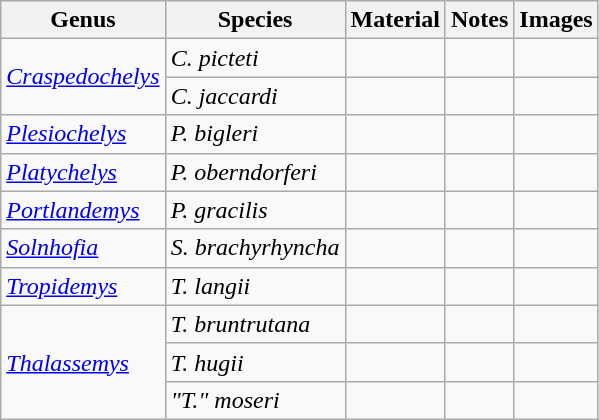<table class="wikitable">
<tr>
<th>Genus</th>
<th>Species</th>
<th>Material</th>
<th>Notes</th>
<th>Images</th>
</tr>
<tr>
<td rowspan="2"><em><a href='#'>Craspedochelys</a></em></td>
<td><em>C. picteti</em></td>
<td></td>
<td></td>
<td></td>
</tr>
<tr>
<td><em>C. jaccardi</em></td>
<td></td>
<td></td>
<td></td>
</tr>
<tr>
<td><em><a href='#'>Plesiochelys</a></em></td>
<td><em>P. bigleri</em></td>
<td></td>
<td></td>
<td></td>
</tr>
<tr>
<td><em><a href='#'>Platychelys</a></em></td>
<td><em>P. oberndorferi</em></td>
<td></td>
<td></td>
<td></td>
</tr>
<tr>
<td><em><a href='#'>Portlandemys</a></em></td>
<td><em>P. gracilis</em></td>
<td></td>
<td></td>
<td></td>
</tr>
<tr>
<td><em><a href='#'>Solnhofia</a></em></td>
<td><em>S. brachyrhyncha</em></td>
<td></td>
<td></td>
<td></td>
</tr>
<tr>
<td><em><a href='#'>Tropidemys</a></em></td>
<td><em>T. langii</em></td>
<td></td>
<td></td>
<td></td>
</tr>
<tr>
<td rowspan="3"><em><a href='#'>Thalassemys</a></em></td>
<td><em>T. bruntrutana</em></td>
<td></td>
<td></td>
<td></td>
</tr>
<tr>
<td><em>T. hugii</em></td>
<td></td>
<td></td>
<td></td>
</tr>
<tr>
<td><em>"T." moseri</em></td>
<td></td>
<td></td>
<td></td>
</tr>
</table>
